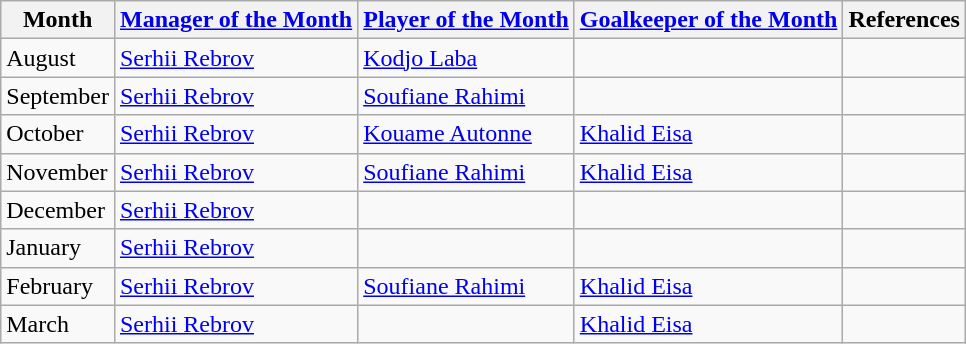<table class="wikitable">
<tr>
<th rowspan="1">Month</th>
<th colspan="1"><a href='#'>Manager of the Month</a></th>
<th colspan="1"><a href='#'>Player of the Month</a></th>
<th colspan="1"><a href='#'>Goalkeeper of the Month</a></th>
<th rowspan="1">References</th>
</tr>
<tr>
<td>August</td>
<td> <a href='#'>Serhii Rebrov</a></td>
<td> <a href='#'>Kodjo Laba</a></td>
<td></td>
<td align=center></td>
</tr>
<tr>
<td>September</td>
<td> <a href='#'>Serhii Rebrov</a></td>
<td> <a href='#'>Soufiane Rahimi</a></td>
<td></td>
<td align=center></td>
</tr>
<tr>
<td>October</td>
<td> <a href='#'>Serhii Rebrov</a></td>
<td> <a href='#'>Kouame Autonne</a></td>
<td> <a href='#'>Khalid Eisa</a></td>
<td align=center></td>
</tr>
<tr>
<td>November</td>
<td> <a href='#'>Serhii Rebrov</a></td>
<td> <a href='#'>Soufiane Rahimi</a></td>
<td> <a href='#'>Khalid Eisa</a></td>
<td align=center></td>
</tr>
<tr>
<td>December</td>
<td> <a href='#'>Serhii Rebrov</a></td>
<td></td>
<td></td>
<td align=center></td>
</tr>
<tr>
<td>January</td>
<td> <a href='#'>Serhii Rebrov</a></td>
<td></td>
<td></td>
<td align=center></td>
</tr>
<tr>
<td>February</td>
<td> <a href='#'>Serhii Rebrov</a></td>
<td> <a href='#'>Soufiane Rahimi</a></td>
<td> <a href='#'>Khalid Eisa</a></td>
<td align=center></td>
</tr>
<tr>
<td>March</td>
<td> <a href='#'>Serhii Rebrov</a></td>
<td></td>
<td> <a href='#'>Khalid Eisa</a></td>
<td align=center></td>
</tr>
</table>
